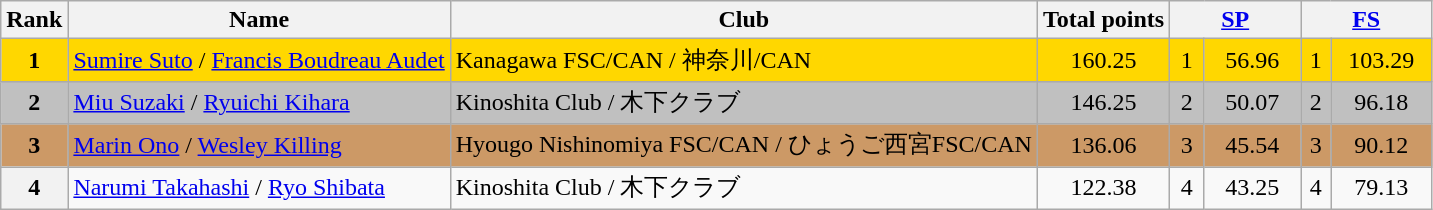<table class="wikitable sortable">
<tr>
<th>Rank</th>
<th>Name</th>
<th>Club</th>
<th>Total points</th>
<th colspan="2" width="80px"><a href='#'>SP</a></th>
<th colspan="2" width="80px"><a href='#'>FS</a></th>
</tr>
<tr bgcolor="gold">
<td align="center"><strong>1</strong></td>
<td><a href='#'>Sumire Suto</a> / <a href='#'>Francis Boudreau Audet</a></td>
<td>Kanagawa FSC/CAN / 神奈川/CAN</td>
<td align="center">160.25</td>
<td align="center">1</td>
<td align="center">56.96</td>
<td align="center">1</td>
<td align="center">103.29</td>
</tr>
<tr bgcolor="silver">
<td align="center"><strong>2</strong></td>
<td><a href='#'>Miu Suzaki</a> / <a href='#'>Ryuichi Kihara</a></td>
<td>Kinoshita Club / 木下クラブ</td>
<td align="center">146.25</td>
<td align="center">2</td>
<td align="center">50.07</td>
<td align="center">2</td>
<td align="center">96.18</td>
</tr>
<tr bgcolor="cc9966">
<td align="center"><strong>3</strong></td>
<td><a href='#'>Marin Ono</a> / <a href='#'>Wesley Killing</a></td>
<td>Hyougo Nishinomiya FSC/CAN / ひょうご西宮FSC/CAN</td>
<td align="center">136.06</td>
<td align="center">3</td>
<td align="center">45.54</td>
<td align="center">3</td>
<td align="center">90.12</td>
</tr>
<tr>
<th>4</th>
<td><a href='#'>Narumi Takahashi</a> / <a href='#'>Ryo Shibata</a></td>
<td>Kinoshita Club / 木下クラブ</td>
<td align="center">122.38</td>
<td align="center">4</td>
<td align="center">43.25</td>
<td align="center">4</td>
<td align="center">79.13</td>
</tr>
</table>
